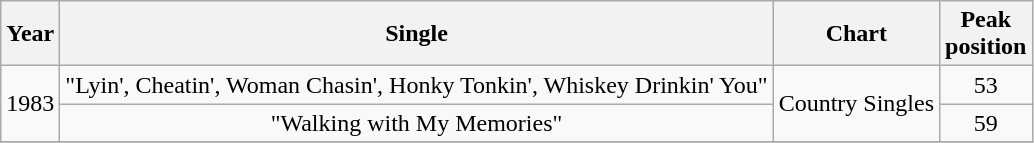<table class="wikitable" style="text-align: center;">
<tr>
<th>Year</th>
<th>Single</th>
<th>Chart</th>
<th>Peak<br>position</th>
</tr>
<tr>
<td rowspan="2">1983</td>
<td>"Lyin', Cheatin', Woman Chasin', Honky Tonkin', Whiskey Drinkin' You"</td>
<td rowspan="2">Country Singles</td>
<td>53</td>
</tr>
<tr>
<td>"Walking with My Memories"</td>
<td>59</td>
</tr>
<tr>
</tr>
</table>
